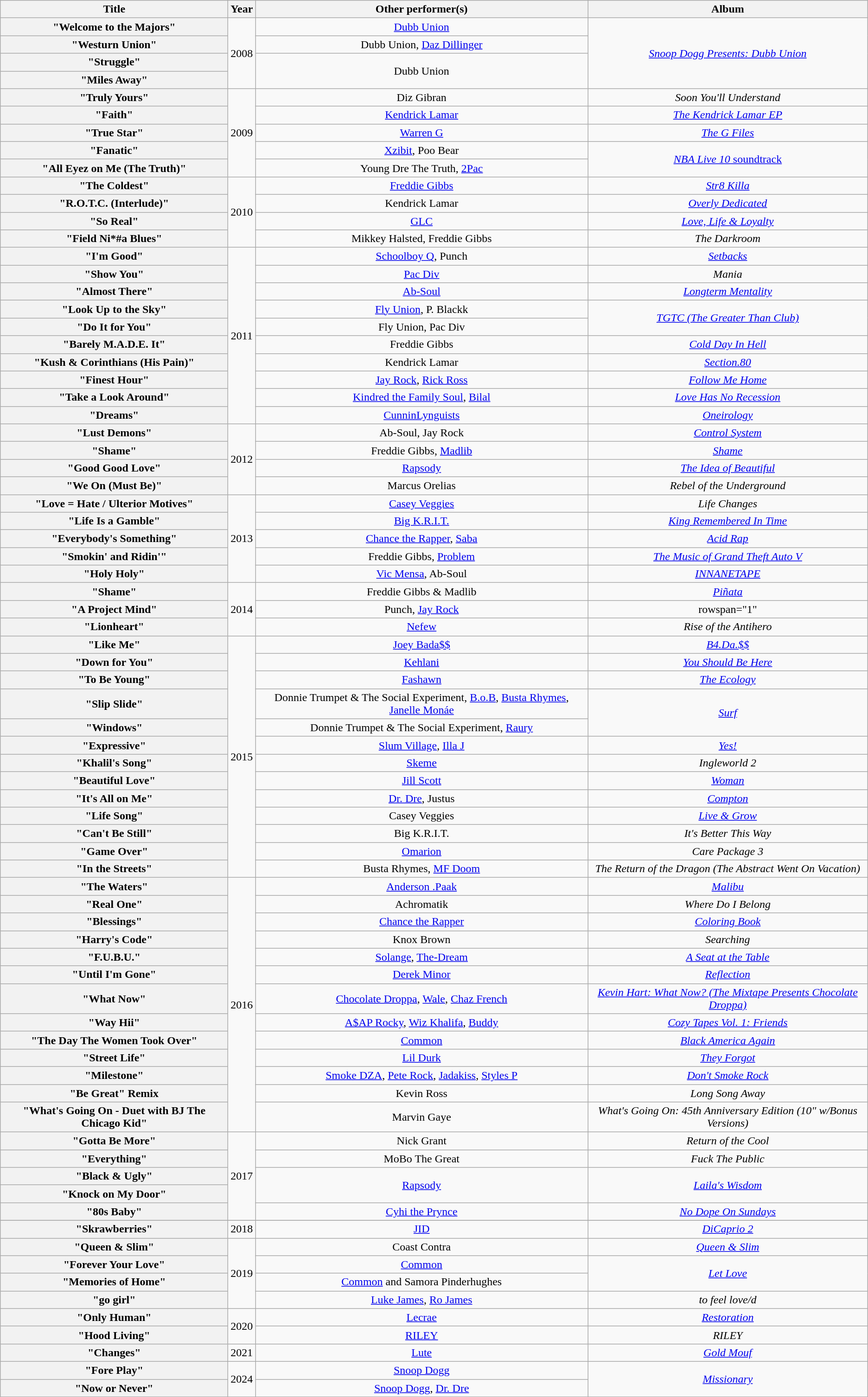<table class="wikitable plainrowheaders" style="text-align:center;">
<tr>
<th scope="col" style="width:20em;">Title</th>
<th scope="col">Year</th>
<th scope="col">Other performer(s)</th>
<th scope="col">Album</th>
</tr>
<tr>
<th scope="row">"Welcome to the Majors"</th>
<td rowspan="4">2008</td>
<td><a href='#'>Dubb Union</a></td>
<td rowspan="4"><em><a href='#'>Snoop Dogg Presents: Dubb Union</a></em></td>
</tr>
<tr>
<th scope="row">"Westurn Union"</th>
<td>Dubb Union, <a href='#'>Daz Dillinger</a></td>
</tr>
<tr>
<th scope="row">"Struggle"</th>
<td rowspan="2">Dubb Union</td>
</tr>
<tr>
<th scope="row">"Miles Away"</th>
</tr>
<tr>
<th scope="row">"Truly Yours"</th>
<td rowspan="5">2009</td>
<td>Diz Gibran</td>
<td><em>Soon You'll Understand</em></td>
</tr>
<tr>
<th scope="row">"Faith"</th>
<td><a href='#'>Kendrick Lamar</a></td>
<td><em><a href='#'>The Kendrick Lamar EP</a></em></td>
</tr>
<tr>
<th scope="row">"True Star"</th>
<td><a href='#'>Warren G</a></td>
<td><em><a href='#'>The G Files</a></em></td>
</tr>
<tr>
<th scope="row">"Fanatic"</th>
<td><a href='#'>Xzibit</a>, Poo Bear</td>
<td rowspan="2"><a href='#'><em>NBA Live 10</em> soundtrack</a></td>
</tr>
<tr>
<th scope="row">"All Eyez on Me (The Truth)"</th>
<td>Young Dre The Truth, <a href='#'>2Pac</a></td>
</tr>
<tr>
<th scope="row">"The Coldest"</th>
<td rowspan="4">2010</td>
<td><a href='#'>Freddie Gibbs</a></td>
<td><em><a href='#'>Str8 Killa</a></em></td>
</tr>
<tr>
<th scope="row">"R.O.T.C. (Interlude)"</th>
<td>Kendrick Lamar</td>
<td><em><a href='#'>Overly Dedicated</a></em></td>
</tr>
<tr>
<th scope="row">"So Real"</th>
<td><a href='#'>GLC</a></td>
<td><em><a href='#'>Love, Life & Loyalty</a></em></td>
</tr>
<tr>
<th scope="row">"Field Ni*#a Blues"</th>
<td>Mikkey Halsted, Freddie Gibbs</td>
<td><em>The Darkroom</em></td>
</tr>
<tr>
<th scope="row">"I'm Good"</th>
<td rowspan="10">2011</td>
<td><a href='#'>Schoolboy Q</a>, Punch</td>
<td><em><a href='#'>Setbacks</a></em></td>
</tr>
<tr>
<th scope="row">"Show You"</th>
<td><a href='#'>Pac Div</a></td>
<td><em>Mania</em></td>
</tr>
<tr>
<th scope="row">"Almost There"</th>
<td><a href='#'>Ab-Soul</a></td>
<td><em><a href='#'>Longterm Mentality</a></em></td>
</tr>
<tr>
<th scope="row">"Look Up to the Sky"</th>
<td><a href='#'>Fly Union</a>, P. Blackk</td>
<td rowspan="2"><em><a href='#'>TGTC (The Greater Than Club)</a></em></td>
</tr>
<tr>
<th scope="row">"Do It for You"</th>
<td>Fly Union, Pac Div</td>
</tr>
<tr>
<th scope="row">"Barely M.A.D.E. It"</th>
<td>Freddie Gibbs</td>
<td><em><a href='#'>Cold Day In Hell</a></em></td>
</tr>
<tr>
<th scope="row">"Kush & Corinthians (His Pain)"</th>
<td>Kendrick Lamar</td>
<td><em><a href='#'>Section.80</a></em></td>
</tr>
<tr>
<th scope="row">"Finest Hour"</th>
<td><a href='#'>Jay Rock</a>, <a href='#'>Rick Ross</a></td>
<td><em><a href='#'>Follow Me Home</a></em></td>
</tr>
<tr>
<th scope="row">"Take a Look Around"</th>
<td><a href='#'>Kindred the Family Soul</a>, <a href='#'>Bilal</a></td>
<td><em><a href='#'>Love Has No Recession</a></em></td>
</tr>
<tr>
<th scope="row">"Dreams"</th>
<td><a href='#'>CunninLynguists</a></td>
<td><em><a href='#'>Oneirology</a></em></td>
</tr>
<tr>
<th scope="row">"Lust Demons"</th>
<td rowspan="4">2012</td>
<td>Ab-Soul, Jay Rock</td>
<td><em><a href='#'>Control System</a></em></td>
</tr>
<tr>
<th scope="row">"Shame"</th>
<td>Freddie Gibbs, <a href='#'>Madlib</a></td>
<td><em><a href='#'>Shame</a></em></td>
</tr>
<tr>
<th scope="row">"Good Good Love"</th>
<td><a href='#'>Rapsody</a></td>
<td><em><a href='#'>The Idea of Beautiful</a></em></td>
</tr>
<tr>
<th scope="row">"We On (Must Be)"</th>
<td>Marcus Orelias</td>
<td><em>Rebel of the Underground</em></td>
</tr>
<tr>
<th scope="row">"Love = Hate / Ulterior Motives"</th>
<td rowspan="5">2013</td>
<td><a href='#'>Casey Veggies</a></td>
<td><em>Life Changes</em></td>
</tr>
<tr>
<th scope="row">"Life Is a Gamble"</th>
<td><a href='#'>Big K.R.I.T.</a></td>
<td><em><a href='#'>King Remembered In Time</a></em></td>
</tr>
<tr>
<th scope="row">"Everybody's Something"</th>
<td><a href='#'>Chance the Rapper</a>, <a href='#'>Saba</a></td>
<td><em><a href='#'>Acid Rap</a></em></td>
</tr>
<tr>
<th scope="row">"Smokin' and Ridin'"</th>
<td>Freddie Gibbs, <a href='#'>Problem</a></td>
<td><em><a href='#'>The Music of Grand Theft Auto V</a></em></td>
</tr>
<tr>
<th scope="row">"Holy Holy"</th>
<td><a href='#'>Vic Mensa</a>, Ab-Soul</td>
<td><em><a href='#'>INNANETAPE</a></em></td>
</tr>
<tr>
<th scope="row">"Shame"</th>
<td rowspan="3">2014</td>
<td>Freddie Gibbs & Madlib</td>
<td><em><a href='#'>Piñata</a></em></td>
</tr>
<tr>
<th scope="row">"A Project Mind"</th>
<td>Punch, <a href='#'>Jay Rock</a></td>
<td>rowspan="1" </td>
</tr>
<tr>
<th scope="row">"Lionheart"</th>
<td><a href='#'>Nefew</a></td>
<td><em>Rise of the Antihero</em></td>
</tr>
<tr>
<th scope="row">"Like Me"</th>
<td rowspan="13">2015</td>
<td><a href='#'>Joey Bada$$</a></td>
<td><em><a href='#'>B4.Da.$$</a></em></td>
</tr>
<tr>
<th scope="row">"Down for You"</th>
<td><a href='#'>Kehlani</a></td>
<td><em><a href='#'>You Should Be Here</a></em></td>
</tr>
<tr>
<th scope="row">"To Be Young"</th>
<td><a href='#'>Fashawn</a></td>
<td><em><a href='#'>The Ecology</a></em></td>
</tr>
<tr>
<th scope="row">"Slip Slide"</th>
<td>Donnie Trumpet & The Social Experiment, <a href='#'>B.o.B</a>, <a href='#'>Busta Rhymes</a>, <a href='#'>Janelle Monáe</a></td>
<td rowspan="2"><em><a href='#'>Surf</a></em></td>
</tr>
<tr>
<th scope="row">"Windows"</th>
<td>Donnie Trumpet & The Social Experiment, <a href='#'>Raury</a></td>
</tr>
<tr>
<th scope="row">"Expressive"</th>
<td><a href='#'>Slum Village</a>, <a href='#'>Illa J</a></td>
<td><em><a href='#'>Yes!</a></em></td>
</tr>
<tr>
<th scope="row">"Khalil's Song"</th>
<td><a href='#'>Skeme</a></td>
<td><em>Ingleworld 2</em></td>
</tr>
<tr>
<th scope="row">"Beautiful Love"</th>
<td><a href='#'>Jill Scott</a></td>
<td><em><a href='#'>Woman</a></em></td>
</tr>
<tr>
<th scope="row">"It's All on Me"</th>
<td><a href='#'>Dr. Dre</a>, Justus</td>
<td><em><a href='#'>Compton</a></em></td>
</tr>
<tr>
<th scope="row">"Life Song"</th>
<td>Casey Veggies</td>
<td><em><a href='#'>Live & Grow</a></em></td>
</tr>
<tr>
<th scope="row">"Can't Be Still"</th>
<td>Big K.R.I.T.</td>
<td><em>It's Better This Way</em></td>
</tr>
<tr>
<th scope="row">"Game Over"</th>
<td><a href='#'>Omarion</a></td>
<td><em>Care Package 3</em></td>
</tr>
<tr>
<th scope="row">"In the Streets"</th>
<td>Busta Rhymes, <a href='#'>MF Doom</a></td>
<td><em>The Return of the Dragon (The Abstract Went On Vacation)</em></td>
</tr>
<tr>
<th scope="row">"The Waters"</th>
<td rowspan="13">2016</td>
<td><a href='#'>Anderson .Paak</a></td>
<td><em><a href='#'>Malibu</a></em></td>
</tr>
<tr>
<th scope="row">"Real One"</th>
<td>Achromatik</td>
<td><em>Where Do I Belong</em></td>
</tr>
<tr>
<th scope="row">"Blessings"</th>
<td><a href='#'>Chance the Rapper</a></td>
<td><em><a href='#'>Coloring Book</a></em></td>
</tr>
<tr>
<th scope="row">"Harry's Code"</th>
<td>Knox Brown</td>
<td><em>Searching</em></td>
</tr>
<tr>
<th scope="row">"F.U.B.U."</th>
<td><a href='#'>Solange</a>, <a href='#'>The-Dream</a></td>
<td><em><a href='#'>A Seat at the Table</a></em></td>
</tr>
<tr>
<th scope= "row">"Until I'm Gone"</th>
<td><a href='#'>Derek Minor</a></td>
<td><em><a href='#'>Reflection</a></em></td>
</tr>
<tr>
<th scope="row">"What Now"</th>
<td><a href='#'>Chocolate Droppa</a>, <a href='#'>Wale</a>, <a href='#'>Chaz French</a></td>
<td><em><a href='#'>Kevin Hart: What Now? (The Mixtape Presents Chocolate Droppa)</a></em></td>
</tr>
<tr>
<th scope="row">"Way Hii"</th>
<td><a href='#'>A$AP Rocky</a>, <a href='#'>Wiz Khalifa</a>, <a href='#'>Buddy</a></td>
<td><em><a href='#'>Cozy Tapes Vol. 1: Friends</a></em></td>
</tr>
<tr>
<th scope= "row">"The Day The Women Took Over"</th>
<td><a href='#'>Common</a></td>
<td><em><a href='#'>Black America Again</a></em></td>
</tr>
<tr>
<th scope= "row">"Street Life"</th>
<td><a href='#'>Lil Durk</a></td>
<td><em><a href='#'>They Forgot</a></em></td>
</tr>
<tr>
<th scope= "row">"Milestone"</th>
<td><a href='#'>Smoke DZA</a>, <a href='#'>Pete Rock</a>, <a href='#'>Jadakiss</a>, <a href='#'>Styles P</a></td>
<td><em><a href='#'>Don't Smoke Rock</a></em></td>
</tr>
<tr>
<th scope= "row">"Be Great" Remix</th>
<td>Kevin Ross</td>
<td><em>Long Song Away</em></td>
</tr>
<tr>
<th scope= "row">"What's Going On - Duet with BJ The Chicago Kid"</th>
<td>Marvin Gaye</td>
<td><em>What's Going On: 45th Anniversary Edition (10" w/Bonus Versions)</em></td>
</tr>
<tr>
<th scope= "row">"Gotta Be More"</th>
<td rowspan="5">2017</td>
<td>Nick Grant</td>
<td><em>Return of the Cool</em></td>
</tr>
<tr>
<th scope= "row">"Everything"</th>
<td>MoBo The Great</td>
<td><em>Fuck The Public</em></td>
</tr>
<tr>
<th scope="row">"Black & Ugly"</th>
<td rowspan="2"><a href='#'>Rapsody</a></td>
<td rowspan="2"><em><a href='#'>Laila's Wisdom</a></em></td>
</tr>
<tr>
<th scope="row">"Knock on My Door"</th>
</tr>
<tr>
<th scope="row">"80s Baby"</th>
<td><a href='#'>Cyhi the Prynce</a></td>
<td><em><a href='#'>No Dope On Sundays</a></em></td>
</tr>
<tr>
</tr>
<tr>
<th scope= "row">"Skrawberries"</th>
<td>2018</td>
<td><a href='#'>JID</a></td>
<td><em><a href='#'>DiCaprio 2</a></em></td>
</tr>
<tr>
<th scope="row">"Queen & Slim"</th>
<td rowspan="4">2019</td>
<td>Coast Contra</td>
<td><em><a href='#'>Queen & Slim</a></em></td>
</tr>
<tr>
<th scope="row">"Forever Your Love"</th>
<td><a href='#'>Common</a></td>
<td rowspan="2"><em><a href='#'>Let Love</a></em></td>
</tr>
<tr>
<th scope="row">"Memories of Home"</th>
<td><a href='#'>Common</a> and Samora Pinderhughes</td>
</tr>
<tr>
<th scope="row">"go girl"</th>
<td><a href='#'>Luke James</a>, <a href='#'>Ro James</a></td>
<td><em>to feel love/d</em></td>
</tr>
<tr>
<th scope="row">"Only Human"</th>
<td rowspan="2">2020</td>
<td><a href='#'>Lecrae</a></td>
<td><em><a href='#'>Restoration</a></em></td>
</tr>
<tr>
<th scope="row">"Hood Living"</th>
<td><a href='#'>RILEY</a></td>
<td><em>RILEY</em></td>
</tr>
<tr>
<th scope="row">"Changes"</th>
<td>2021</td>
<td><a href='#'>Lute</a></td>
<td><em><a href='#'>Gold Mouf</a></em></td>
</tr>
<tr>
<th scope="row">"Fore Play"</th>
<td rowspan="2">2024</td>
<td><a href='#'>Snoop Dogg</a></td>
<td rowspan="2"><em><a href='#'>Missionary</a></em></td>
</tr>
<tr>
<th scope="row">"Now or Never"</th>
<td><a href='#'>Snoop Dogg</a>, <a href='#'>Dr. Dre</a></td>
</tr>
<tr>
</tr>
</table>
